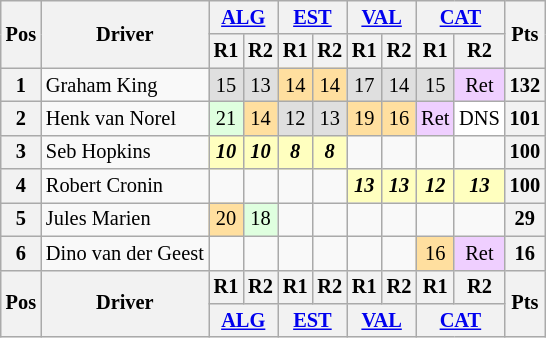<table class="wikitable" style="font-size: 85%; text-align: center;">
<tr>
<th rowspan="2" valign="middle">Pos</th>
<th rowspan="2" valign="middle">Driver</th>
<th colspan="2"><a href='#'>ALG</a><br></th>
<th colspan="2"><a href='#'>EST</a><br></th>
<th colspan="2"><a href='#'>VAL</a><br></th>
<th colspan="2"><a href='#'>CAT</a><br></th>
<th rowspan="2" valign="middle">Pts</th>
</tr>
<tr>
<th>R1</th>
<th>R2</th>
<th>R1</th>
<th>R2</th>
<th>R1</th>
<th>R2</th>
<th>R1</th>
<th>R2</th>
</tr>
<tr>
<th>1</th>
<td align="left"> Graham King</td>
<td align="center" style="background-color:#dfdfdf">15</td>
<td align="center" style="background-color:#dfdfdf">13</td>
<td align="center" style="background-color:#ffdf9f">14</td>
<td align="center" style="background-color:#ffdf9f">14</td>
<td align="center" style="background-color:#dfdfdf">17</td>
<td align="center" style="background-color:#dfdfdf">14</td>
<td align="center" style="background-color:#dfdfdf">15</td>
<td align="center" style="background-color:#efcfff">Ret</td>
<th>132</th>
</tr>
<tr>
<th>2</th>
<td align="left"> Henk van Norel</td>
<td align="center" style="background-color:#dfffdf">21</td>
<td align="center" style="background-color:#ffdf9f">14</td>
<td align="center" style="background-color:#dfdfdf">12</td>
<td align="center" style="background-color:#dfdfdf">13</td>
<td align="center" style="background-color:#ffdf9f">19</td>
<td align="center" style="background-color:#ffdf9f">16</td>
<td align="center" style="background-color:#efcfff">Ret</td>
<td align="center" style="background-color:#ffffff">DNS</td>
<th>101</th>
</tr>
<tr>
<th>3</th>
<td align="left"> Seb Hopkins</td>
<td align="center" style="background-color:#ffffbf"><strong><em>10</em></strong></td>
<td align="center" style="background-color:#ffffbf"><strong><em>10</em></strong></td>
<td align="center" style="background-color:#ffffbf"><strong><em>8</em></strong></td>
<td align="center" style="background-color:#ffffbf"><strong><em>8</em></strong></td>
<td></td>
<td></td>
<td></td>
<td></td>
<th>100</th>
</tr>
<tr>
<th>4</th>
<td align="left"> Robert Cronin</td>
<td></td>
<td></td>
<td></td>
<td></td>
<td align="center" style="background-color:#ffffbf"><strong><em>13</em></strong></td>
<td align="center" style="background-color:#ffffbf"><strong><em>13</em></strong></td>
<td align="center" style="background-color:#ffffbf"><strong><em>12</em></strong></td>
<td align="center" style="background-color:#ffffbf"><strong><em>13</em></strong></td>
<th>100</th>
</tr>
<tr>
<th>5</th>
<td align="left"> Jules Marien</td>
<td align="center" style="background-color:#ffdf9f">20</td>
<td align="center" style="background-color:#dfffdf">18</td>
<td></td>
<td></td>
<td></td>
<td></td>
<td></td>
<td></td>
<th>29</th>
</tr>
<tr>
<th>6</th>
<td align="left"> Dino van der Geest</td>
<td></td>
<td></td>
<td></td>
<td></td>
<td></td>
<td></td>
<td align="center" style="background-color:#ffdf9f">16</td>
<td align="center" style="background-color:#efcfff">Ret</td>
<th>16</th>
</tr>
<tr>
<th rowspan="2">Pos</th>
<th rowspan="2">Driver</th>
<th>R1</th>
<th>R2</th>
<th>R1</th>
<th>R2</th>
<th>R1</th>
<th>R2</th>
<th>R1</th>
<th>R2</th>
<th rowspan="2">Pts</th>
</tr>
<tr>
<th colspan="2"><a href='#'>ALG</a><br></th>
<th colspan="2"><a href='#'>EST</a><br></th>
<th colspan="2"><a href='#'>VAL</a><br></th>
<th colspan="2"><a href='#'>CAT</a><br></th>
</tr>
</table>
